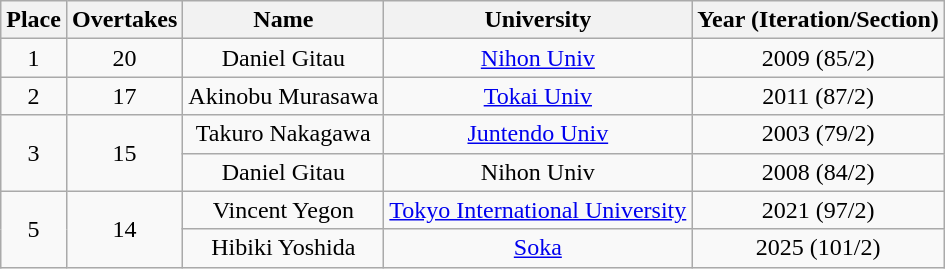<table class="wikitable" style="text-align:center;">
<tr>
<th>Place</th>
<th>Overtakes</th>
<th>Name</th>
<th>University</th>
<th>Year (Iteration/Section)</th>
</tr>
<tr>
<td>1</td>
<td>20</td>
<td>Daniel Gitau</td>
<td><a href='#'>Nihon Univ</a></td>
<td>2009 (85/2)</td>
</tr>
<tr>
<td>2</td>
<td>17</td>
<td>Akinobu Murasawa</td>
<td><a href='#'>Tokai Univ</a></td>
<td>2011 (87/2)</td>
</tr>
<tr>
<td rowspan="2">3</td>
<td rowspan="2">15</td>
<td>Takuro Nakagawa</td>
<td><a href='#'>Juntendo Univ</a></td>
<td>2003 (79/2)</td>
</tr>
<tr>
<td>Daniel Gitau</td>
<td>Nihon Univ</td>
<td>2008 (84/2)</td>
</tr>
<tr>
<td rowspan="2">5</td>
<td rowspan="2">14</td>
<td>Vincent Yegon</td>
<td><a href='#'>Tokyo International University</a></td>
<td>2021 (97/2)</td>
</tr>
<tr>
<td>Hibiki Yoshida</td>
<td><a href='#'>Soka</a></td>
<td>2025 (101/2)</td>
</tr>
</table>
